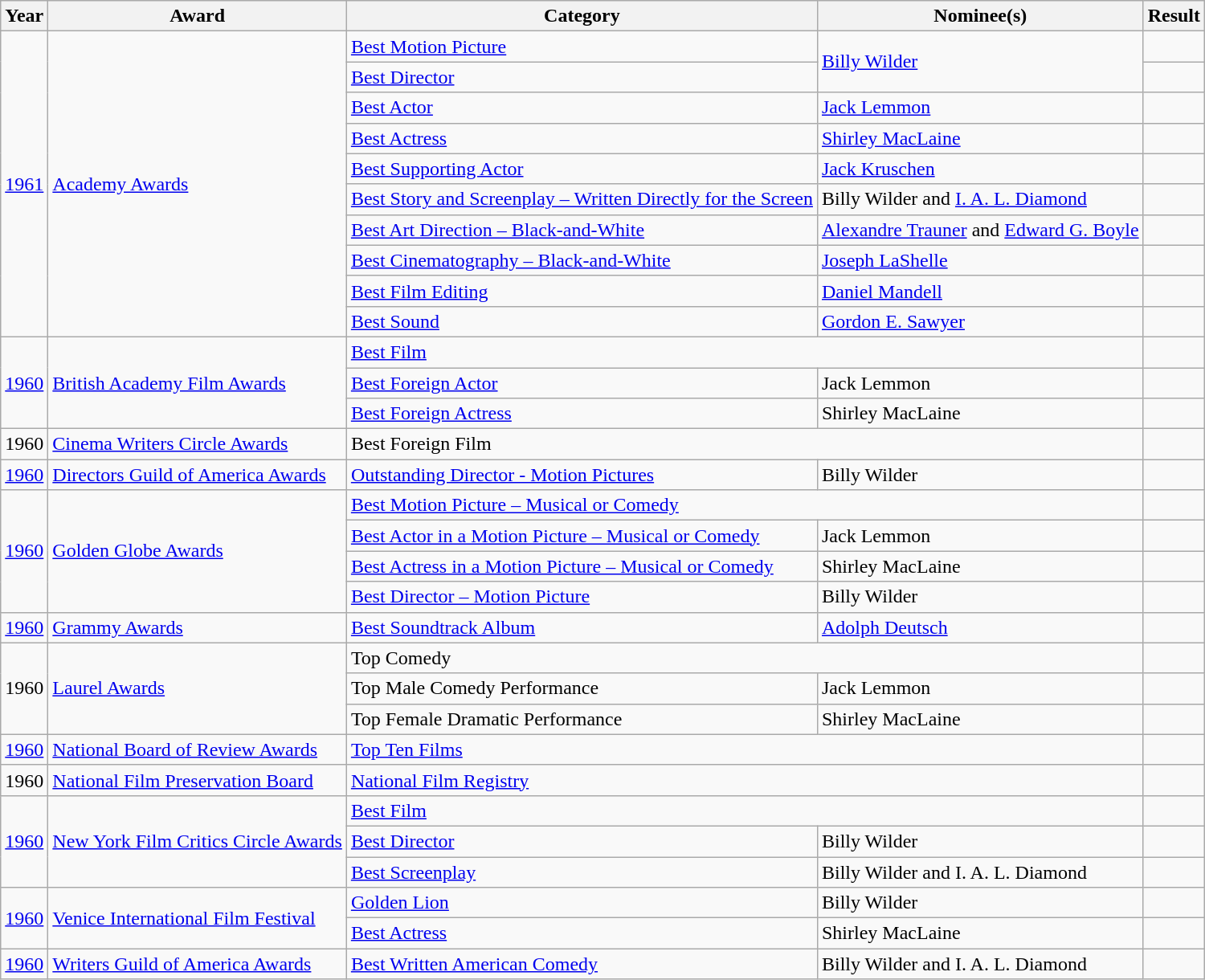<table class="wikitable plainrowheaders">
<tr>
<th>Year</th>
<th>Award</th>
<th>Category</th>
<th>Nominee(s)</th>
<th>Result</th>
</tr>
<tr>
<td rowspan="10"><a href='#'>1961</a></td>
<td rowspan="10"><a href='#'>Academy Awards</a></td>
<td><a href='#'>Best Motion Picture</a></td>
<td rowspan="2"><a href='#'>Billy Wilder</a></td>
<td></td>
</tr>
<tr>
<td><a href='#'>Best Director</a></td>
<td></td>
</tr>
<tr>
<td><a href='#'>Best Actor</a></td>
<td><a href='#'>Jack Lemmon</a></td>
<td></td>
</tr>
<tr>
<td><a href='#'>Best Actress</a></td>
<td><a href='#'>Shirley MacLaine</a></td>
<td></td>
</tr>
<tr>
<td><a href='#'>Best Supporting Actor</a></td>
<td><a href='#'>Jack Kruschen</a></td>
<td></td>
</tr>
<tr>
<td><a href='#'>Best Story and Screenplay – Written Directly for the Screen</a></td>
<td>Billy Wilder and <a href='#'>I. A. L. Diamond</a></td>
<td></td>
</tr>
<tr>
<td><a href='#'>Best Art Direction – Black-and-White</a></td>
<td><a href='#'>Alexandre Trauner</a> and <a href='#'>Edward G. Boyle</a></td>
<td></td>
</tr>
<tr>
<td><a href='#'>Best Cinematography – Black-and-White</a></td>
<td><a href='#'>Joseph LaShelle</a></td>
<td></td>
</tr>
<tr>
<td><a href='#'>Best Film Editing</a></td>
<td><a href='#'>Daniel Mandell</a></td>
<td></td>
</tr>
<tr>
<td><a href='#'>Best Sound</a></td>
<td><a href='#'>Gordon E. Sawyer</a></td>
<td></td>
</tr>
<tr>
<td rowspan="3"><a href='#'>1960</a></td>
<td rowspan="3"><a href='#'>British Academy Film Awards</a></td>
<td colspan="2"><a href='#'>Best Film</a></td>
<td></td>
</tr>
<tr>
<td><a href='#'>Best Foreign Actor</a></td>
<td>Jack Lemmon</td>
<td></td>
</tr>
<tr>
<td><a href='#'>Best Foreign Actress</a></td>
<td>Shirley MacLaine</td>
<td></td>
</tr>
<tr>
<td>1960</td>
<td><a href='#'>Cinema Writers Circle Awards</a></td>
<td colspan="2">Best Foreign Film</td>
<td></td>
</tr>
<tr>
<td><a href='#'>1960</a></td>
<td><a href='#'>Directors Guild of America Awards</a></td>
<td><a href='#'>Outstanding Director - Motion Pictures</a></td>
<td>Billy Wilder</td>
<td></td>
</tr>
<tr>
<td rowspan="4"><a href='#'>1960</a></td>
<td rowspan="4"><a href='#'>Golden Globe Awards</a></td>
<td colspan="2"><a href='#'>Best Motion Picture – Musical or Comedy</a></td>
<td></td>
</tr>
<tr>
<td><a href='#'>Best Actor in a Motion Picture – Musical or Comedy</a></td>
<td>Jack Lemmon</td>
<td></td>
</tr>
<tr>
<td><a href='#'>Best Actress in a Motion Picture – Musical or Comedy</a></td>
<td>Shirley MacLaine</td>
<td></td>
</tr>
<tr>
<td><a href='#'>Best Director – Motion Picture</a></td>
<td>Billy Wilder</td>
<td></td>
</tr>
<tr>
<td><a href='#'>1960</a></td>
<td><a href='#'>Grammy Awards</a></td>
<td><a href='#'>Best Soundtrack Album</a></td>
<td><a href='#'>Adolph Deutsch</a></td>
<td></td>
</tr>
<tr>
<td rowspan="3">1960</td>
<td rowspan="3"><a href='#'>Laurel Awards</a></td>
<td colspan="2">Top Comedy</td>
<td></td>
</tr>
<tr>
<td>Top Male Comedy Performance</td>
<td>Jack Lemmon</td>
<td></td>
</tr>
<tr>
<td>Top Female Dramatic Performance</td>
<td>Shirley MacLaine</td>
<td></td>
</tr>
<tr>
<td><a href='#'>1960</a></td>
<td><a href='#'>National Board of Review Awards</a></td>
<td colspan="2"><a href='#'>Top Ten Films</a></td>
<td></td>
</tr>
<tr>
<td>1960</td>
<td><a href='#'>National Film Preservation Board</a></td>
<td colspan="2"><a href='#'>National Film Registry</a></td>
<td></td>
</tr>
<tr>
<td rowspan="3"><a href='#'>1960</a></td>
<td rowspan="3"><a href='#'>New York Film Critics Circle Awards</a></td>
<td colspan="2"><a href='#'>Best Film</a></td>
<td></td>
</tr>
<tr>
<td><a href='#'>Best Director</a></td>
<td>Billy Wilder</td>
<td></td>
</tr>
<tr>
<td><a href='#'>Best Screenplay</a></td>
<td>Billy Wilder and I. A. L. Diamond</td>
<td></td>
</tr>
<tr>
<td rowspan="2"><a href='#'>1960</a></td>
<td rowspan="2"><a href='#'>Venice International Film Festival</a></td>
<td><a href='#'>Golden Lion</a></td>
<td>Billy Wilder</td>
<td></td>
</tr>
<tr>
<td><a href='#'>Best Actress</a></td>
<td>Shirley MacLaine</td>
<td></td>
</tr>
<tr>
<td><a href='#'>1960</a></td>
<td><a href='#'>Writers Guild of America Awards</a></td>
<td><a href='#'>Best Written American Comedy</a></td>
<td>Billy Wilder and I. A. L. Diamond</td>
<td></td>
</tr>
</table>
